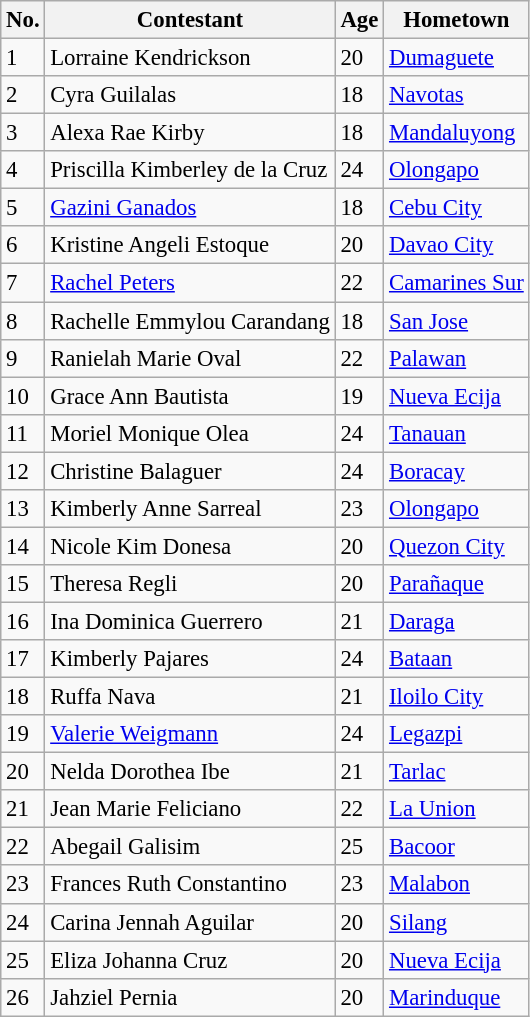<table class="wikitable sortable" style="font-size: 95%;">
<tr>
<th>No.</th>
<th>Contestant</th>
<th>Age</th>
<th>Hometown</th>
</tr>
<tr>
<td>1</td>
<td>Lorraine Kendrickson</td>
<td>20</td>
<td><a href='#'>Dumaguete</a></td>
</tr>
<tr>
<td>2</td>
<td>Cyra Guilalas</td>
<td>18</td>
<td><a href='#'>Navotas</a></td>
</tr>
<tr>
<td>3</td>
<td>Alexa Rae Kirby</td>
<td>18</td>
<td><a href='#'>Mandaluyong</a></td>
</tr>
<tr>
<td>4</td>
<td>Priscilla Kimberley de la Cruz</td>
<td>24</td>
<td><a href='#'>Olongapo</a></td>
</tr>
<tr>
<td>5</td>
<td><a href='#'>Gazini Ganados</a></td>
<td>18</td>
<td><a href='#'>Cebu City</a></td>
</tr>
<tr>
<td>6</td>
<td>Kristine Angeli Estoque</td>
<td>20</td>
<td><a href='#'>Davao City</a></td>
</tr>
<tr>
<td>7</td>
<td><a href='#'>Rachel Peters</a></td>
<td>22</td>
<td><a href='#'>Camarines Sur</a></td>
</tr>
<tr>
<td>8</td>
<td>Rachelle Emmylou Carandang</td>
<td>18</td>
<td><a href='#'>San Jose</a></td>
</tr>
<tr>
<td>9</td>
<td>Ranielah Marie Oval</td>
<td>22</td>
<td><a href='#'>Palawan</a></td>
</tr>
<tr>
<td>10</td>
<td>Grace Ann Bautista</td>
<td>19</td>
<td><a href='#'>Nueva Ecija</a></td>
</tr>
<tr>
<td>11</td>
<td>Moriel Monique Olea</td>
<td>24</td>
<td><a href='#'>Tanauan</a></td>
</tr>
<tr>
<td>12</td>
<td>Christine Balaguer</td>
<td>24</td>
<td><a href='#'>Boracay</a></td>
</tr>
<tr>
<td>13</td>
<td>Kimberly Anne Sarreal</td>
<td>23</td>
<td><a href='#'>Olongapo</a></td>
</tr>
<tr>
<td>14</td>
<td>Nicole Kim Donesa</td>
<td>20</td>
<td><a href='#'>Quezon City</a></td>
</tr>
<tr>
<td>15</td>
<td>Theresa Regli</td>
<td>20</td>
<td><a href='#'>Parañaque</a></td>
</tr>
<tr>
<td>16</td>
<td>Ina Dominica Guerrero</td>
<td>21</td>
<td><a href='#'>Daraga</a></td>
</tr>
<tr>
<td>17</td>
<td>Kimberly Pajares</td>
<td>24</td>
<td><a href='#'>Bataan</a></td>
</tr>
<tr>
<td>18</td>
<td>Ruffa Nava</td>
<td>21</td>
<td><a href='#'>Iloilo City</a></td>
</tr>
<tr>
<td>19</td>
<td><a href='#'>Valerie Weigmann</a></td>
<td>24</td>
<td><a href='#'>Legazpi</a></td>
</tr>
<tr>
<td>20</td>
<td>Nelda Dorothea Ibe</td>
<td>21</td>
<td><a href='#'>Tarlac</a></td>
</tr>
<tr>
<td>21</td>
<td>Jean Marie Feliciano</td>
<td>22</td>
<td><a href='#'>La Union</a></td>
</tr>
<tr>
<td>22</td>
<td>Abegail Galisim</td>
<td>25</td>
<td><a href='#'>Bacoor</a></td>
</tr>
<tr>
<td>23</td>
<td>Frances Ruth Constantino</td>
<td>23</td>
<td><a href='#'>Malabon</a></td>
</tr>
<tr>
<td>24</td>
<td>Carina Jennah Aguilar</td>
<td>20</td>
<td><a href='#'>Silang</a></td>
</tr>
<tr>
<td>25</td>
<td>Eliza Johanna Cruz</td>
<td>20</td>
<td><a href='#'>Nueva Ecija</a></td>
</tr>
<tr>
<td>26</td>
<td>Jahziel Pernia</td>
<td>20</td>
<td><a href='#'>Marinduque</a></td>
</tr>
</table>
